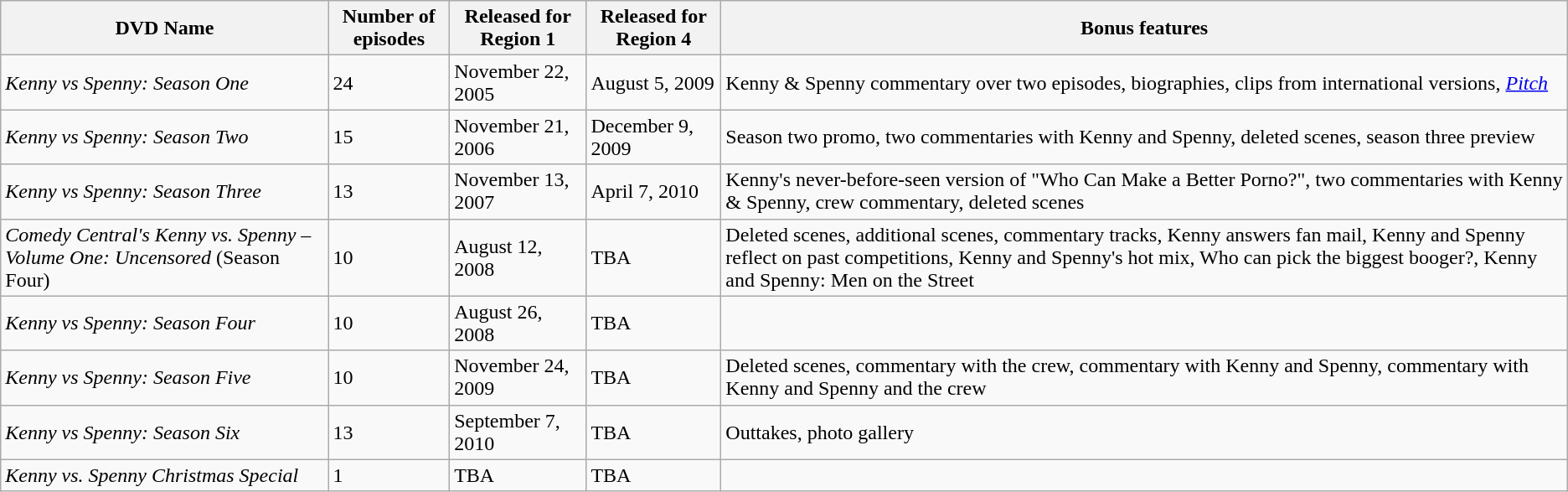<table class="wikitable plainrowheaders">
<tr>
<th scope="col">DVD Name</th>
<th scope="col">Number of episodes</th>
<th scope="col">Released for Region 1</th>
<th scope="col">Released for Region 4</th>
<th scope="col">Bonus features</th>
</tr>
<tr>
<td><em>Kenny vs Spenny: Season One</em></td>
<td>24</td>
<td>November 22, 2005</td>
<td>August 5, 2009</td>
<td>Kenny & Spenny commentary over two episodes, biographies, clips from international versions, <em><a href='#'>Pitch</a></em></td>
</tr>
<tr>
<td><em>Kenny vs Spenny: Season Two</em></td>
<td>15</td>
<td>November 21, 2006</td>
<td>December 9, 2009</td>
<td>Season two promo, two commentaries with Kenny and Spenny, deleted scenes, season three preview</td>
</tr>
<tr>
<td><em>Kenny vs Spenny: Season Three</em></td>
<td>13</td>
<td>November 13, 2007</td>
<td>April 7, 2010</td>
<td>Kenny's never-before-seen version of "Who Can Make a Better Porno?", two commentaries with Kenny & Spenny, crew commentary, deleted scenes</td>
</tr>
<tr>
<td><em>Comedy Central's Kenny vs. Spenny – Volume One: Uncensored</em> (Season Four)</td>
<td>10</td>
<td>August 12, 2008</td>
<td>TBA</td>
<td>Deleted scenes, additional scenes, commentary tracks, Kenny answers fan mail, Kenny and Spenny reflect on past competitions, Kenny and Spenny's hot mix, Who can pick the biggest booger?, Kenny and Spenny: Men on the Street</td>
</tr>
<tr>
<td><em>Kenny vs Spenny: Season Four</em></td>
<td>10</td>
<td>August 26, 2008</td>
<td>TBA</td>
<td></td>
</tr>
<tr>
<td><em>Kenny vs Spenny: Season Five</em></td>
<td>10</td>
<td>November 24, 2009</td>
<td>TBA</td>
<td>Deleted scenes, commentary with the crew, commentary with Kenny and Spenny, commentary with Kenny and Spenny and the crew</td>
</tr>
<tr>
<td><em>Kenny vs Spenny: Season Six</em></td>
<td>13</td>
<td>September 7, 2010</td>
<td>TBA</td>
<td>Outtakes, photo gallery</td>
</tr>
<tr>
<td><em>Kenny vs. Spenny Christmas Special</em></td>
<td>1</td>
<td>TBA</td>
<td>TBA</td>
<td></td>
</tr>
</table>
